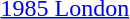<table>
<tr>
<td><a href='#'>1985 London</a></td>
<td></td>
<td></td>
<td></td>
</tr>
</table>
